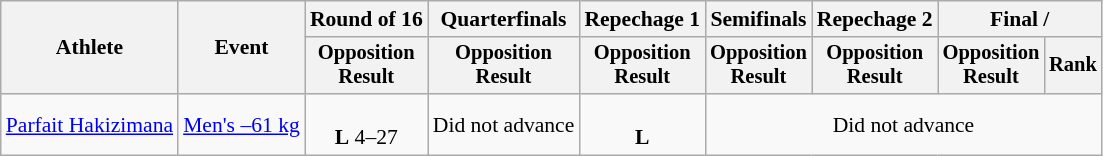<table class="wikitable" style="font-size:90%;">
<tr>
<th rowspan=2>Athlete</th>
<th rowspan=2>Event</th>
<th>Round of 16</th>
<th>Quarterfinals</th>
<th>Repechage 1</th>
<th>Semifinals</th>
<th>Repechage 2</th>
<th colspan=2>Final / </th>
</tr>
<tr style="font-size:95%">
<th>Opposition<br>Result</th>
<th>Opposition<br>Result</th>
<th>Opposition<br>Result</th>
<th>Opposition<br>Result</th>
<th>Opposition<br>Result</th>
<th>Opposition<br>Result</th>
<th>Rank</th>
</tr>
<tr align=center>
<td align=left><a href='#'>Parfait Hakizimana</a></td>
<td align=left><a href='#'>Men's –61 kg</a></td>
<td><br><strong>L</strong> 4–27</td>
<td>Did not advance</td>
<td><br><strong>L</strong> </td>
<td colspan=4>Did not advance</td>
</tr>
</table>
